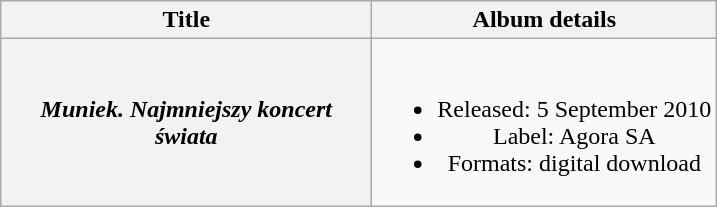<table class="wikitable plainrowheaders" style="text-align:center;">
<tr>
<th scope="col" style="width:15em;">Title</th>
<th scope="col">Album details</th>
</tr>
<tr>
<th scope="row"><em>Muniek. Najmniejszy koncert świata</em></th>
<td><br><ul><li>Released: 5 September 2010</li><li>Label: Agora SA</li><li>Formats: digital download</li></ul></td>
</tr>
</table>
